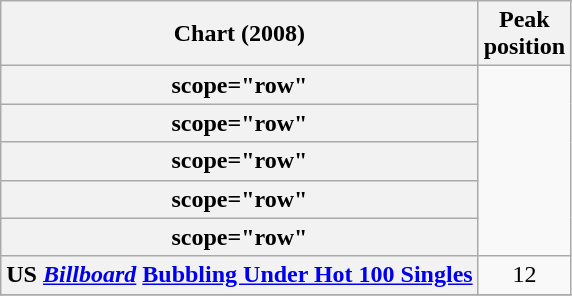<table class="wikitable plainrowheaders">
<tr>
<th>Chart (2008)</th>
<th>Peak<br>position</th>
</tr>
<tr>
<th>scope="row" </th>
</tr>
<tr>
<th>scope="row" </th>
</tr>
<tr>
<th>scope="row" </th>
</tr>
<tr>
<th>scope="row" </th>
</tr>
<tr>
<th>scope="row" </th>
</tr>
<tr>
<th scope="row">US <em><a href='#'>Billboard</a></em> <a href='#'>Bubbling Under Hot 100 Singles</a></th>
<td style="text-align:center;">12</td>
</tr>
<tr>
</tr>
</table>
